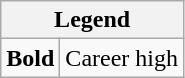<table class="wikitable mw-collapsible mw-collapsed">
<tr>
<th colspan="2">Legend</th>
</tr>
<tr>
<td><strong>Bold</strong></td>
<td>Career high</td>
</tr>
</table>
